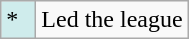<table class="wikitable">
<tr>
<td style="background:#CFECEC; width:1em">*</td>
<td>Led the league</td>
</tr>
</table>
